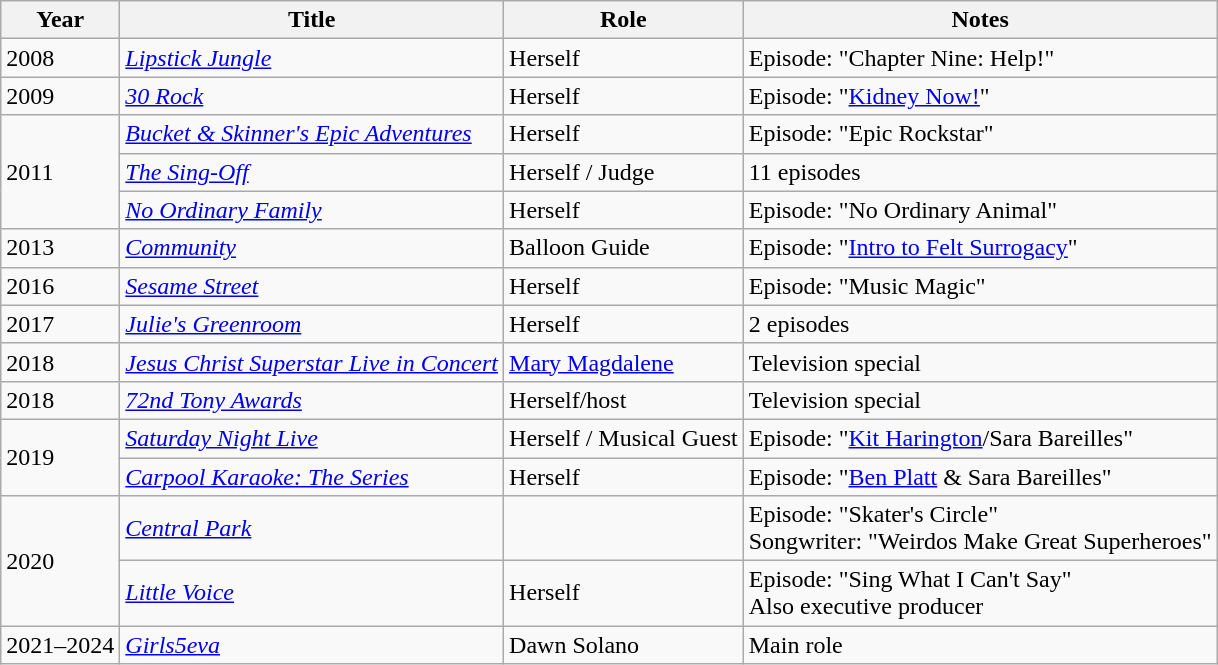<table class="wikitable sortable">
<tr>
<th>Year</th>
<th>Title</th>
<th>Role</th>
<th class="unsortable">Notes</th>
</tr>
<tr>
<td>2008</td>
<td><em><a href='#'>Lipstick Jungle</a></em></td>
<td>Herself</td>
<td>Episode: "Chapter Nine: Help!"</td>
</tr>
<tr>
<td>2009</td>
<td><em><a href='#'>30 Rock</a></em></td>
<td>Herself</td>
<td>Episode: "<a href='#'>Kidney Now!</a>"</td>
</tr>
<tr>
<td rowspan=3>2011</td>
<td><em><a href='#'>Bucket & Skinner's Epic Adventures</a></em></td>
<td>Herself</td>
<td>Episode: "Epic Rockstar"</td>
</tr>
<tr>
<td><em><a href='#'>The Sing-Off</a></em></td>
<td>Herself / Judge</td>
<td>11 episodes</td>
</tr>
<tr>
<td><em><a href='#'>No Ordinary Family</a></em></td>
<td>Herself</td>
<td>Episode: "No Ordinary Animal"</td>
</tr>
<tr>
<td>2013</td>
<td><em><a href='#'>Community</a></em></td>
<td>Balloon Guide</td>
<td>Episode: "<a href='#'>Intro to Felt Surrogacy</a>"</td>
</tr>
<tr>
<td>2016</td>
<td><em><a href='#'>Sesame Street</a></em></td>
<td>Herself</td>
<td>Episode: "Music Magic"</td>
</tr>
<tr>
<td>2017</td>
<td><em><a href='#'>Julie's Greenroom</a></em></td>
<td>Herself</td>
<td>2 episodes</td>
</tr>
<tr>
<td>2018</td>
<td><em><a href='#'>Jesus Christ Superstar Live in Concert</a></em></td>
<td><a href='#'>Mary Magdalene</a></td>
<td>Television special</td>
</tr>
<tr>
<td>2018</td>
<td><em><a href='#'>72nd Tony Awards</a></em></td>
<td>Herself/host</td>
<td>Television special</td>
</tr>
<tr>
<td rowspan=2>2019</td>
<td><em><a href='#'>Saturday Night Live</a></em></td>
<td>Herself / Musical Guest</td>
<td>Episode: "<a href='#'>Kit Harington</a>/Sara Bareilles"</td>
</tr>
<tr>
<td><em><a href='#'>Carpool Karaoke: The Series</a></em></td>
<td>Herself</td>
<td>Episode: "<a href='#'>Ben Platt</a> & Sara Bareilles"</td>
</tr>
<tr>
<td rowspan="2">2020</td>
<td><em><a href='#'>Central Park</a></em></td>
<td></td>
<td>Episode: "Skater's Circle"<br>Songwriter: "Weirdos Make Great Superheroes"</td>
</tr>
<tr>
<td><em><a href='#'>Little Voice</a></em></td>
<td>Herself</td>
<td>Episode: "Sing What I Can't Say"<br>Also executive producer</td>
</tr>
<tr>
<td>2021–2024</td>
<td><em><a href='#'>Girls5eva</a></em></td>
<td>Dawn Solano</td>
<td>Main role</td>
</tr>
</table>
